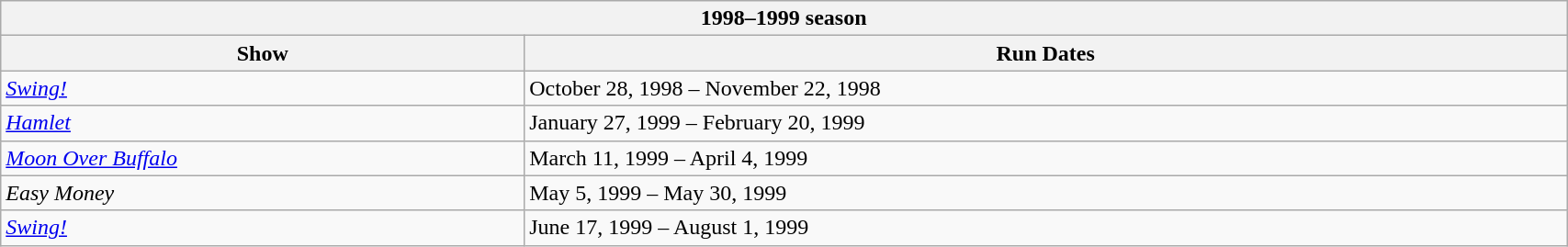<table class="wikitable collapsible collapsed" width=90%>
<tr>
<th colspan=2>1998–1999 season</th>
</tr>
<tr>
<th>Show</th>
<th>Run Dates</th>
</tr>
<tr>
<td><em><a href='#'>Swing!</a></em></td>
<td>October 28, 1998 – November 22, 1998</td>
</tr>
<tr>
<td><em><a href='#'>Hamlet</a></em></td>
<td>January 27, 1999 – February 20, 1999</td>
</tr>
<tr>
<td><em><a href='#'>Moon Over Buffalo</a></em></td>
<td>March 11, 1999 – April 4, 1999</td>
</tr>
<tr>
<td><em>Easy Money</em></td>
<td>May 5, 1999 – May 30, 1999</td>
</tr>
<tr>
<td><em><a href='#'>Swing!</a></em></td>
<td>June 17, 1999 – August 1, 1999</td>
</tr>
</table>
